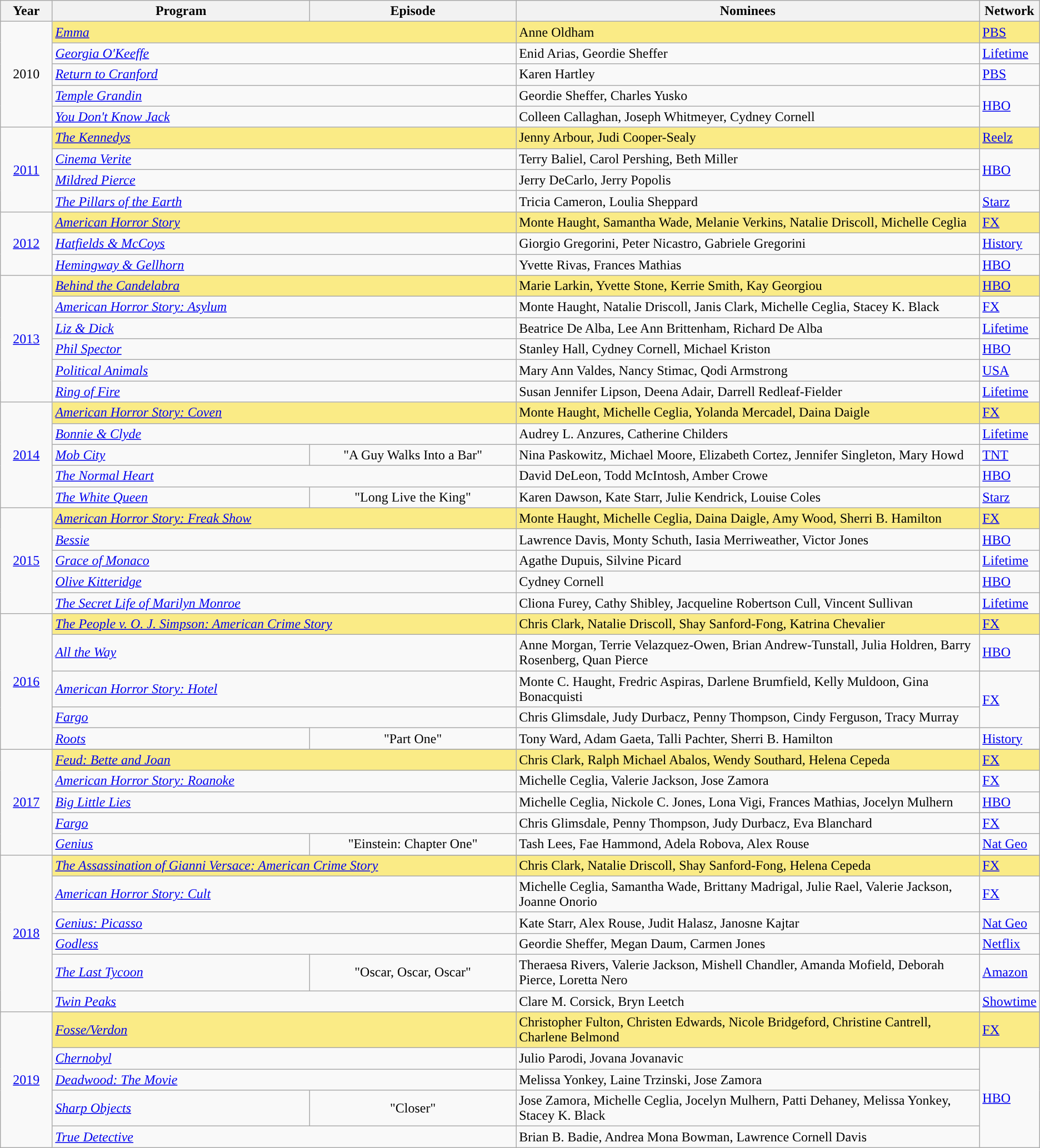<table class="wikitable">
<tr>
<th width="5%">Year</th>
<th width="25%">Program</th>
<th width="20%">Episode</th>
<th width="45%">Nominees</th>
<th width="5%">Network</th>
</tr>
<tr>
<td rowspan="5" style="text-align:center;">2010<br></td>
<td style="background:#FAEB86;" colspan=2><em><a href='#'>Emma</a></em></td>
<td style="background:#FAEB86;">Anne Oldham</td>
<td style="background:#FAEB86;"><a href='#'>PBS</a></td>
</tr>
<tr>
<td colspan=2><em><a href='#'>Georgia O'Keeffe</a></em></td>
<td>Enid Arias, Geordie Sheffer</td>
<td><a href='#'>Lifetime</a></td>
</tr>
<tr>
<td colspan=2><em><a href='#'>Return to Cranford</a></em></td>
<td>Karen Hartley</td>
<td><a href='#'>PBS</a></td>
</tr>
<tr>
<td colspan=2><em><a href='#'>Temple Grandin</a></em></td>
<td>Geordie Sheffer, Charles Yusko</td>
<td rowspan=2><a href='#'>HBO</a></td>
</tr>
<tr>
<td colspan=2><em><a href='#'>You Don't Know Jack</a></em></td>
<td>Colleen Callaghan, Joseph Whitmeyer, Cydney Cornell</td>
</tr>
<tr>
<td rowspan="4" style="text-align:center;"><a href='#'>2011</a><br></td>
<td style="background:#FAEB86;" colspan=2><em><a href='#'>The Kennedys</a></em></td>
<td style="background:#FAEB86;">Jenny Arbour, Judi Cooper-Sealy</td>
<td style="background:#FAEB86;"><a href='#'>Reelz</a></td>
</tr>
<tr>
<td colspan=2><em><a href='#'>Cinema Verite</a></em></td>
<td>Terry Baliel, Carol Pershing, Beth Miller</td>
<td rowspan=2><a href='#'>HBO</a></td>
</tr>
<tr>
<td colspan=2><em><a href='#'>Mildred Pierce</a></em></td>
<td>Jerry DeCarlo, Jerry Popolis</td>
</tr>
<tr>
<td colspan=2><em><a href='#'>The Pillars of the Earth</a></em></td>
<td>Tricia Cameron, Loulia Sheppard</td>
<td><a href='#'>Starz</a></td>
</tr>
<tr>
<td rowspan="3" style="text-align:center;"><a href='#'>2012</a><br></td>
<td style="background:#FAEB86;" colspan=2><em><a href='#'>American Horror Story</a></em></td>
<td style="background:#FAEB86;">Monte Haught, Samantha Wade, Melanie Verkins, Natalie Driscoll, Michelle Ceglia</td>
<td style="background:#FAEB86;"><a href='#'>FX</a></td>
</tr>
<tr>
<td colspan=2><em><a href='#'>Hatfields & McCoys</a></em></td>
<td>Giorgio Gregorini, Peter Nicastro, Gabriele Gregorini</td>
<td><a href='#'>History</a></td>
</tr>
<tr>
<td colspan=2><em><a href='#'>Hemingway & Gellhorn</a></em></td>
<td>Yvette Rivas, Frances Mathias</td>
<td><a href='#'>HBO</a></td>
</tr>
<tr>
<td rowspan="6" style="text-align:center;"><a href='#'>2013</a><br></td>
<td style="background:#FAEB86;" colspan=2><em><a href='#'>Behind the Candelabra</a></em></td>
<td style="background:#FAEB86;">Marie Larkin, Yvette Stone, Kerrie Smith, Kay Georgiou</td>
<td style="background:#FAEB86;"><a href='#'>HBO</a></td>
</tr>
<tr>
<td colspan=2><em><a href='#'>American Horror Story: Asylum</a></em></td>
<td>Monte Haught, Natalie Driscoll, Janis Clark, Michelle Ceglia, Stacey K. Black</td>
<td><a href='#'>FX</a></td>
</tr>
<tr>
<td colspan=2><em><a href='#'>Liz & Dick</a></em></td>
<td>Beatrice De Alba, Lee Ann Brittenham, Richard De Alba</td>
<td><a href='#'>Lifetime</a></td>
</tr>
<tr>
<td colspan=2><em><a href='#'>Phil Spector</a></em></td>
<td>Stanley Hall, Cydney Cornell, Michael Kriston</td>
<td><a href='#'>HBO</a></td>
</tr>
<tr>
<td colspan=2><em><a href='#'>Political Animals</a></em></td>
<td>Mary Ann Valdes, Nancy Stimac, Qodi Armstrong</td>
<td><a href='#'>USA</a></td>
</tr>
<tr>
<td colspan=2><em><a href='#'>Ring of Fire</a></em></td>
<td>Susan Jennifer Lipson, Deena Adair, Darrell Redleaf-Fielder</td>
<td><a href='#'>Lifetime</a></td>
</tr>
<tr>
<td rowspan="5" style="text-align:center;"><a href='#'>2014</a><br></td>
<td style="background:#FAEB86;" colspan=2><em><a href='#'>American Horror Story: Coven</a></em></td>
<td style="background:#FAEB86;">Monte Haught, Michelle Ceglia, Yolanda Mercadel, Daina Daigle</td>
<td style="background:#FAEB86;"><a href='#'>FX</a></td>
</tr>
<tr>
<td colspan=2><em><a href='#'>Bonnie & Clyde</a></em></td>
<td>Audrey L. Anzures, Catherine Childers</td>
<td><a href='#'>Lifetime</a></td>
</tr>
<tr>
<td><em><a href='#'>Mob City</a></em></td>
<td align=center>"A Guy Walks Into a Bar"</td>
<td>Nina Paskowitz, Michael Moore, Elizabeth Cortez, Jennifer Singleton, Mary Howd</td>
<td><a href='#'>TNT</a></td>
</tr>
<tr>
<td colspan=2><em><a href='#'>The Normal Heart</a></em></td>
<td>David DeLeon, Todd McIntosh, Amber Crowe</td>
<td><a href='#'>HBO</a></td>
</tr>
<tr>
<td><em><a href='#'>The White Queen</a></em></td>
<td align=center>"Long Live the King"</td>
<td>Karen Dawson, Kate Starr, Julie Kendrick, Louise Coles</td>
<td><a href='#'>Starz</a></td>
</tr>
<tr>
<td rowspan="5" style="text-align:center;"><a href='#'>2015</a><br></td>
<td style="background:#FAEB86;" colspan=2><em><a href='#'>American Horror Story: Freak Show</a></em></td>
<td style="background:#FAEB86;">Monte Haught, Michelle Ceglia, Daina Daigle, Amy Wood, Sherri B. Hamilton</td>
<td style="background:#FAEB86;"><a href='#'>FX</a></td>
</tr>
<tr>
<td colspan=2><em><a href='#'>Bessie</a></em></td>
<td>Lawrence Davis, Monty Schuth, Iasia Merriweather, Victor Jones</td>
<td><a href='#'>HBO</a></td>
</tr>
<tr>
<td colspan=2><em><a href='#'>Grace of Monaco</a></em></td>
<td>Agathe Dupuis, Silvine Picard</td>
<td><a href='#'>Lifetime</a></td>
</tr>
<tr>
<td colspan=2><em><a href='#'>Olive Kitteridge</a></em></td>
<td>Cydney Cornell</td>
<td><a href='#'>HBO</a></td>
</tr>
<tr>
<td colspan=2><em><a href='#'>The Secret Life of Marilyn Monroe</a></em></td>
<td>Cliona Furey, Cathy Shibley, Jacqueline Robertson Cull, Vincent Sullivan</td>
<td><a href='#'>Lifetime</a></td>
</tr>
<tr>
<td rowspan="5" style="text-align:center;"><a href='#'>2016</a><br></td>
<td style="background:#FAEB86;" colspan=2><em><a href='#'>The People v. O. J. Simpson: American Crime Story</a></em></td>
<td style="background:#FAEB86;">Chris Clark, Natalie Driscoll, Shay Sanford-Fong, Katrina Chevalier</td>
<td style="background:#FAEB86;"><a href='#'>FX</a></td>
</tr>
<tr>
<td colspan=2><em><a href='#'>All the Way</a></em></td>
<td>Anne Morgan, Terrie Velazquez-Owen, Brian Andrew-Tunstall, Julia Holdren, Barry Rosenberg, Quan Pierce</td>
<td><a href='#'>HBO</a></td>
</tr>
<tr>
<td colspan=2><em><a href='#'>American Horror Story: Hotel</a></em></td>
<td>Monte C. Haught, Fredric Aspiras, Darlene Brumfield, Kelly Muldoon, Gina Bonacquisti</td>
<td rowspan=2><a href='#'>FX</a></td>
</tr>
<tr>
<td colspan=2><em><a href='#'>Fargo</a></em></td>
<td>Chris Glimsdale, Judy Durbacz, Penny Thompson, Cindy Ferguson, Tracy Murray</td>
</tr>
<tr>
<td><em><a href='#'>Roots</a></em></td>
<td align=center>"Part One"</td>
<td>Tony Ward, Adam Gaeta, Talli Pachter, Sherri B. Hamilton</td>
<td><a href='#'>History</a></td>
</tr>
<tr>
<td rowspan="6" style="text-align:center;"><a href='#'>2017</a><br></td>
</tr>
<tr style="background:#FAEB86;">
<td colspan=2><em><a href='#'>Feud: Bette and Joan</a></em></td>
<td>Chris Clark, Ralph Michael Abalos, Wendy Southard, Helena Cepeda</td>
<td><a href='#'>FX</a></td>
</tr>
<tr>
<td colspan=2><em><a href='#'>American Horror Story: Roanoke</a></em></td>
<td>Michelle Ceglia, Valerie Jackson, Jose Zamora</td>
<td><a href='#'>FX</a></td>
</tr>
<tr>
<td colspan=2><em><a href='#'>Big Little Lies</a></em></td>
<td>Michelle Ceglia, Nickole C. Jones, Lona Vigi, Frances Mathias, Jocelyn Mulhern</td>
<td><a href='#'>HBO</a></td>
</tr>
<tr>
<td colspan=2><em><a href='#'>Fargo</a></em></td>
<td>Chris Glimsdale, Penny Thompson, Judy Durbacz, Eva Blanchard</td>
<td><a href='#'>FX</a></td>
</tr>
<tr>
<td><em><a href='#'>Genius</a></em></td>
<td align=center>"Einstein: Chapter One"</td>
<td>Tash Lees, Fae Hammond, Adela Robova, Alex Rouse</td>
<td><a href='#'>Nat Geo</a></td>
</tr>
<tr>
<td rowspan="7" style="text-align:center;"><a href='#'>2018</a><br></td>
</tr>
<tr style="background:#FAEB86;">
<td colspan=2><em><a href='#'>The Assassination of Gianni Versace: American Crime Story</a></em></td>
<td>Chris Clark, Natalie Driscoll, Shay Sanford-Fong, Helena Cepeda</td>
<td><a href='#'>FX</a></td>
</tr>
<tr>
<td colspan=2><em><a href='#'>American Horror Story: Cult</a></em></td>
<td>Michelle Ceglia, Samantha Wade, Brittany Madrigal, Julie Rael, Valerie Jackson, Joanne Onorio</td>
<td><a href='#'>FX</a></td>
</tr>
<tr>
<td colspan=2><em><a href='#'>Genius: Picasso</a></em></td>
<td>Kate Starr, Alex Rouse, Judit Halasz, Janosne Kajtar</td>
<td><a href='#'>Nat Geo</a></td>
</tr>
<tr>
<td colspan=2><em><a href='#'>Godless</a></em></td>
<td>Geordie Sheffer, Megan Daum, Carmen Jones</td>
<td><a href='#'>Netflix</a></td>
</tr>
<tr>
<td><em><a href='#'>The Last Tycoon</a></em></td>
<td align=center>"Oscar, Oscar, Oscar"</td>
<td>Theraesa Rivers, Valerie Jackson, Mishell Chandler, Amanda Mofield, Deborah Pierce, Loretta Nero</td>
<td><a href='#'>Amazon</a></td>
</tr>
<tr>
<td colspan=2><em><a href='#'>Twin Peaks</a></em></td>
<td>Clare M. Corsick, Bryn Leetch</td>
<td><a href='#'>Showtime</a></td>
</tr>
<tr>
<td rowspan="7" style="text-align:center;"><a href='#'>2019</a><br></td>
</tr>
<tr style="background:#FAEB86;">
<td colspan=2><em><a href='#'>Fosse/Verdon</a></em></td>
<td>Christopher Fulton, Christen Edwards, Nicole Bridgeford, Christine Cantrell, Charlene Belmond</td>
<td><a href='#'>FX</a></td>
</tr>
<tr>
<td colspan=2><em><a href='#'>Chernobyl</a></em></td>
<td>Julio Parodi, Jovana Jovanavic</td>
<td rowspan="4"><a href='#'>HBO</a></td>
</tr>
<tr>
<td colspan=2><em><a href='#'>Deadwood: The Movie</a></em></td>
<td>Melissa Yonkey, Laine Trzinski, Jose Zamora</td>
</tr>
<tr>
<td><em><a href='#'>Sharp Objects</a></em></td>
<td align=center>"Closer"</td>
<td>Jose Zamora, Michelle Ceglia, Jocelyn Mulhern, Patti Dehaney, Melissa Yonkey, Stacey K. Black</td>
</tr>
<tr>
<td colspan=2><em><a href='#'>True Detective</a></em></td>
<td>Brian B. Badie, Andrea Mona Bowman, Lawrence Cornell Davis</td>
</tr>
</table>
